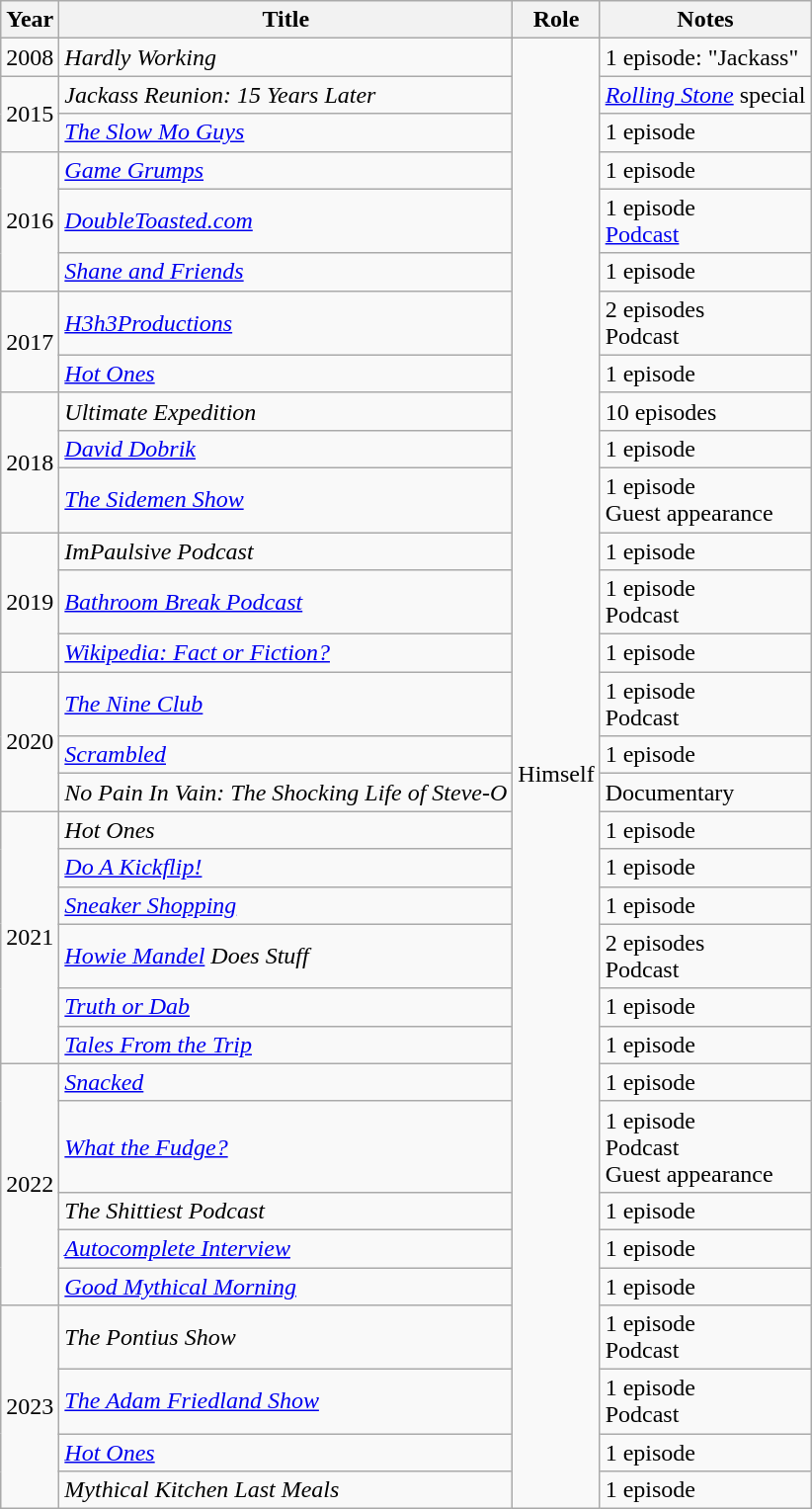<table class="wikitable">
<tr>
<th>Year</th>
<th>Title</th>
<th>Role</th>
<th>Notes</th>
</tr>
<tr>
<td>2008</td>
<td><em>Hardly Working</em></td>
<td rowspan="32">Himself</td>
<td>1 episode: "Jackass"</td>
</tr>
<tr>
<td rowspan="2">2015</td>
<td><em>Jackass Reunion: 15 Years Later</em></td>
<td><em><a href='#'>Rolling Stone</a></em> special</td>
</tr>
<tr>
<td><em><a href='#'>The Slow Mo Guys</a></em></td>
<td>1 episode</td>
</tr>
<tr>
<td rowspan="3">2016</td>
<td><em><a href='#'>Game Grumps</a></em></td>
<td>1 episode</td>
</tr>
<tr>
<td><em><a href='#'>DoubleToasted.com</a></em></td>
<td>1 episode<br><a href='#'>Podcast</a></td>
</tr>
<tr>
<td><em><a href='#'>Shane and Friends</a></em></td>
<td>1 episode</td>
</tr>
<tr>
<td rowspan="2">2017</td>
<td><em><a href='#'>H3h3Productions</a></em></td>
<td>2 episodes<br>Podcast</td>
</tr>
<tr>
<td><em><a href='#'>Hot Ones</a></em></td>
<td>1 episode</td>
</tr>
<tr>
<td rowspan="3">2018</td>
<td><em>Ultimate Expedition</em></td>
<td>10 episodes</td>
</tr>
<tr>
<td><em><a href='#'>David Dobrik</a></em></td>
<td>1 episode</td>
</tr>
<tr>
<td><em><a href='#'>The Sidemen Show</a></em></td>
<td>1 episode<br>Guest appearance</td>
</tr>
<tr>
<td rowspan="3">2019</td>
<td><em>ImPaulsive Podcast</em></td>
<td>1 episode</td>
</tr>
<tr>
<td><em><a href='#'>Bathroom Break Podcast</a></em></td>
<td>1 episode<br>Podcast</td>
</tr>
<tr>
<td><em><a href='#'>Wikipedia: Fact or Fiction?</a></em></td>
<td>1 episode</td>
</tr>
<tr '>
<td rowspan="3">2020</td>
<td><em><a href='#'>The Nine Club</a></em></td>
<td>1 episode<br>Podcast</td>
</tr>
<tr>
<td><em><a href='#'>Scrambled</a></em></td>
<td>1 episode</td>
</tr>
<tr>
<td><em>No Pain In Vain: The Shocking Life of Steve-O</em></td>
<td>Documentary</td>
</tr>
<tr>
<td rowspan = "6">2021</td>
<td><em>Hot Ones</em></td>
<td>1 episode</td>
</tr>
<tr>
<td><em><a href='#'>Do A Kickflip!</a></em></td>
<td>1 episode</td>
</tr>
<tr>
<td><em><a href='#'>Sneaker Shopping</a></em></td>
<td>1 episode</td>
</tr>
<tr>
<td><em><a href='#'>Howie Mandel</a> Does Stuff</em></td>
<td>2 episodes<br>Podcast</td>
</tr>
<tr>
<td><em><a href='#'>Truth or Dab</a></em></td>
<td>1 episode</td>
</tr>
<tr>
<td><em><a href='#'>Tales From the Trip</a></em></td>
<td>1 episode</td>
</tr>
<tr>
<td rowspan= "5">2022</td>
<td><em><a href='#'>Snacked</a></em></td>
<td>1 episode</td>
</tr>
<tr>
<td><em><a href='#'>What the Fudge?</a></em></td>
<td>1 episode<br>Podcast<br>Guest appearance</td>
</tr>
<tr>
<td><em>The Shittiest Podcast</em></td>
<td>1 episode</td>
</tr>
<tr>
<td><em><a href='#'>Autocomplete Interview</a></em></td>
<td>1 episode</td>
</tr>
<tr>
<td><em><a href='#'>Good Mythical Morning</a></em></td>
<td>1 episode</td>
</tr>
<tr>
<td rowspan= "4">2023</td>
<td><em>The Pontius Show</em></td>
<td>1 episode<br>Podcast</td>
</tr>
<tr>
<td><em><a href='#'>The Adam Friedland Show</a></em></td>
<td>1 episode<br>Podcast</td>
</tr>
<tr>
<td><em><a href='#'>Hot Ones</a></em></td>
<td>1 episode</td>
</tr>
<tr>
<td><em>Mythical Kitchen Last Meals</em></td>
<td>1 episode</td>
</tr>
</table>
